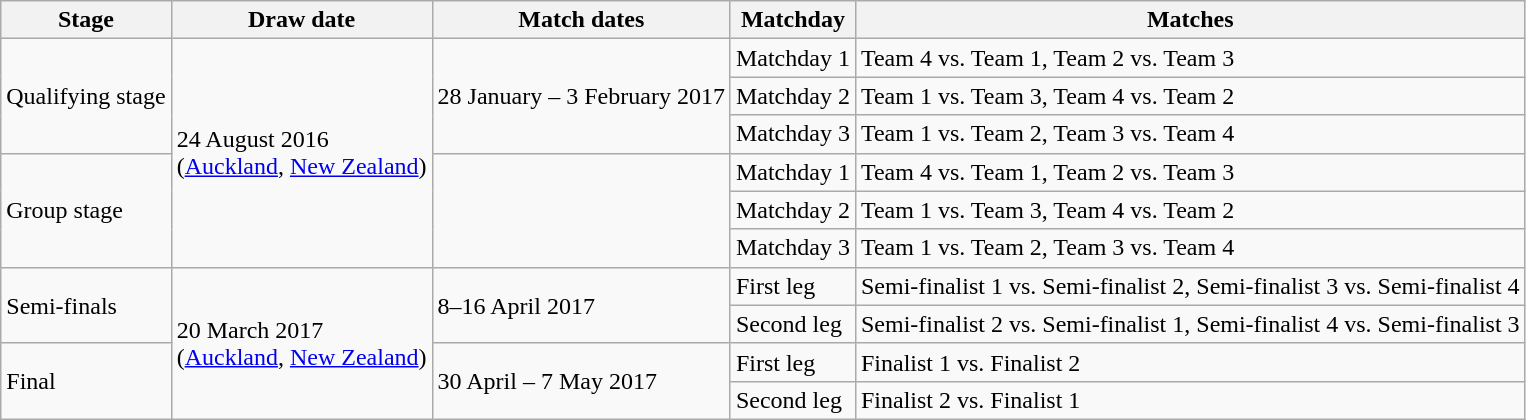<table class="wikitable">
<tr>
<th>Stage</th>
<th>Draw date</th>
<th>Match dates</th>
<th>Matchday</th>
<th>Matches</th>
</tr>
<tr>
<td rowspan=3>Qualifying stage</td>
<td rowspan=6>24 August 2016<br>(<a href='#'>Auckland</a>, <a href='#'>New Zealand</a>)</td>
<td rowspan=3>28 January – 3 February 2017</td>
<td>Matchday 1</td>
<td>Team 4 vs. Team 1, Team 2 vs. Team 3</td>
</tr>
<tr>
<td>Matchday 2</td>
<td>Team 1 vs. Team 3, Team 4 vs. Team 2</td>
</tr>
<tr>
<td>Matchday 3</td>
<td>Team 1 vs. Team 2, Team 3 vs. Team 4</td>
</tr>
<tr>
<td rowspan=3>Group stage</td>
<td rowspan=3></td>
<td>Matchday 1</td>
<td>Team 4 vs. Team 1, Team 2 vs. Team 3</td>
</tr>
<tr>
<td>Matchday 2</td>
<td>Team 1 vs. Team 3, Team 4 vs. Team 2</td>
</tr>
<tr>
<td>Matchday 3</td>
<td>Team 1 vs. Team 2, Team 3 vs. Team 4</td>
</tr>
<tr>
<td rowspan=2>Semi-finals</td>
<td rowspan=4>20 March 2017<br>(<a href='#'>Auckland</a>, <a href='#'>New Zealand</a>)</td>
<td rowspan=2>8–16 April 2017</td>
<td>First leg</td>
<td>Semi-finalist 1 vs. Semi-finalist 2, Semi-finalist 3 vs. Semi-finalist 4</td>
</tr>
<tr>
<td>Second leg</td>
<td>Semi-finalist 2 vs. Semi-finalist 1, Semi-finalist 4 vs. Semi-finalist 3</td>
</tr>
<tr>
<td rowspan=2>Final</td>
<td rowspan=2>30 April – 7 May 2017</td>
<td>First leg</td>
<td>Finalist 1 vs. Finalist 2</td>
</tr>
<tr>
<td>Second leg</td>
<td>Finalist 2 vs. Finalist 1</td>
</tr>
</table>
